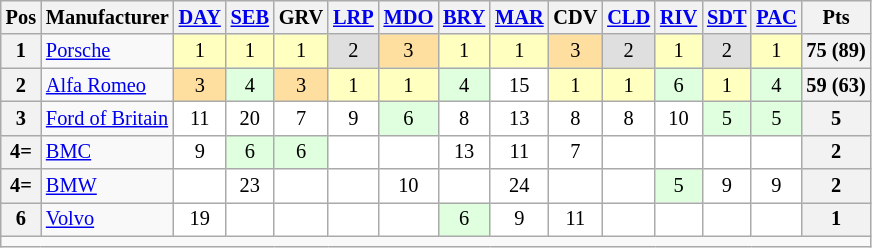<table class="wikitable" style="font-size: 85%; text-align: center;">
<tr valign="top">
<th valign="middle">Pos</th>
<th valign="middle">Manufacturer</th>
<th><a href='#'>DAY</a></th>
<th><a href='#'>SEB</a></th>
<th>GRV</th>
<th><a href='#'>LRP</a></th>
<th><a href='#'>MDO</a></th>
<th><a href='#'>BRY</a></th>
<th><a href='#'>MAR</a></th>
<th>CDV</th>
<th><a href='#'>CLD</a></th>
<th><a href='#'>RIV</a></th>
<th><a href='#'>SDT</a></th>
<th><a href='#'>PAC</a></th>
<th valign="middle">Pts</th>
</tr>
<tr>
<th>1</th>
<td align=left><a href='#'>Porsche</a></td>
<td style="background:#FFFFBF;">1</td>
<td style="background:#FFFFBF;">1</td>
<td style="background:#FFFFBF;">1</td>
<td style="background:#DFDFDF;">2</td>
<td style="background:#FFDF9F;">3</td>
<td style="background:#FFFFBF;">1</td>
<td style="background:#FFFFBF;">1</td>
<td style="background:#FFDF9F;">3</td>
<td style="background:#DFDFDF;">2</td>
<td style="background:#FFFFBF;">1</td>
<td style="background:#DFDFDF;">2</td>
<td style="background:#FFFFBF;">1</td>
<th>75 (89)</th>
</tr>
<tr>
<th>2</th>
<td align=left><a href='#'>Alfa Romeo</a></td>
<td style="background:#FFDF9F;">3</td>
<td style="background:#DFFFDF;">4</td>
<td style="background:#FFDF9F;">3</td>
<td style="background:#FFFFBF;">1</td>
<td style="background:#FFFFBF;">1</td>
<td style="background:#DFFFDF;">4</td>
<td style="background:#FFFFFF;">15</td>
<td style="background:#FFFFBF;">1</td>
<td style="background:#FFFFBF;">1</td>
<td style="background:#DFFFDF;">6</td>
<td style="background:#FFFFBF;">1</td>
<td style="background:#DFFFDF;">4</td>
<th>59 (63)</th>
</tr>
<tr>
<th>3</th>
<td align=left><a href='#'>Ford of Britain</a></td>
<td style="background:#FFFFFF;">11</td>
<td style="background:#FFFFFF;">20</td>
<td style="background:#FFFFFF;">7</td>
<td style="background:#FFFFFF;">9</td>
<td style="background:#DFFFDF;">6</td>
<td style="background:#FFFFFF;">8</td>
<td style="background:#FFFFFF;">13</td>
<td style="background:#FFFFFF;">8</td>
<td style="background:#FFFFFF;">8</td>
<td style="background:#FFFFFF;">10</td>
<td style="background:#DFFFDF;">5</td>
<td style="background:#DFFFDF;">5</td>
<th>5</th>
</tr>
<tr>
<th>4=</th>
<td align=left><a href='#'>BMC</a></td>
<td style="background:#FFFFFF;">9</td>
<td style="background:#DFFFDF;">6</td>
<td style="background:#DFFFDF;">6</td>
<td style="background:#FFFFFF;"></td>
<td style="background:#FFFFFF;"></td>
<td style="background:#FFFFFF;">13</td>
<td style="background:#FFFFFF;">11</td>
<td style="background:#FFFFFF;">7</td>
<td style="background:#FFFFFF;"></td>
<td style="background:#FFFFFF;"></td>
<td style="background:#FFFFFF;"></td>
<td style="background:#FFFFFF;"></td>
<th>2</th>
</tr>
<tr>
<th>4=</th>
<td align=left><a href='#'>BMW</a></td>
<td style="background:#FFFFFF;"></td>
<td style="background:#FFFFFF;">23</td>
<td style="background:#FFFFFF;"></td>
<td style="background:#FFFFFF;"></td>
<td style="background:#FFFFFF;">10</td>
<td style="background:#FFFFFF;"></td>
<td style="background:#FFFFFF;">24</td>
<td style="background:#FFFFFF;"></td>
<td style="background:#FFFFFF;"></td>
<td style="background:#DFFFDF;">5</td>
<td style="background:#FFFFFF;">9</td>
<td style="background:#FFFFFF;">9</td>
<th>2</th>
</tr>
<tr>
<th>6</th>
<td align=left><a href='#'>Volvo</a></td>
<td style="background:#FFFFFF;">19</td>
<td style="background:#FFFFFF;"></td>
<td style="background:#FFFFFF;"></td>
<td style="background:#FFFFFF;"></td>
<td style="background:#FFFFFF;"></td>
<td style="background:#DFFFDF;">6</td>
<td style="background:#FFFFFF;">9</td>
<td style="background:#FFFFFF;">11</td>
<td style="background:#FFFFFF;"></td>
<td style="background:#FFFFFF;"></td>
<td style="background:#FFFFFF;"></td>
<td style="background:#FFFFFF;"></td>
<th>1</th>
</tr>
<tr>
<td style="text-align:center;" colspan=15></td>
</tr>
</table>
